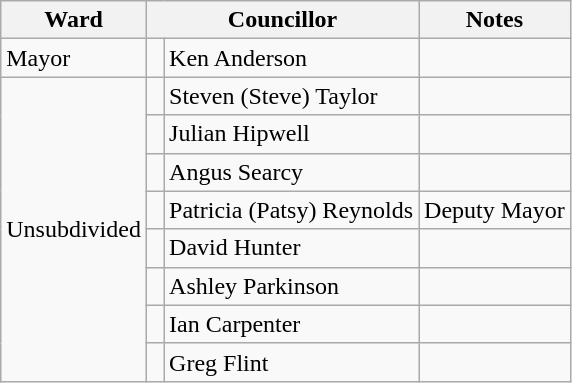<table class="wikitable">
<tr>
<th>Ward</th>
<th colspan="2">Councillor</th>
<th>Notes</th>
</tr>
<tr>
<td rowspan="1">Mayor </td>
<td> </td>
<td>Ken Anderson</td>
<td></td>
</tr>
<tr>
<td rowspan="8">Unsubdivided </td>
<td> </td>
<td>Steven (Steve) Taylor</td>
<td></td>
</tr>
<tr>
<td> </td>
<td>Julian Hipwell</td>
<td></td>
</tr>
<tr>
<td> </td>
<td>Angus Searcy</td>
<td></td>
</tr>
<tr>
<td> </td>
<td>Patricia (Patsy) Reynolds</td>
<td>Deputy Mayor</td>
</tr>
<tr>
<td> </td>
<td>David Hunter</td>
<td></td>
</tr>
<tr>
<td> </td>
<td>Ashley Parkinson</td>
<td></td>
</tr>
<tr>
<td> </td>
<td>Ian Carpenter</td>
<td></td>
</tr>
<tr>
<td> </td>
<td>Greg Flint</td>
<td></td>
</tr>
</table>
